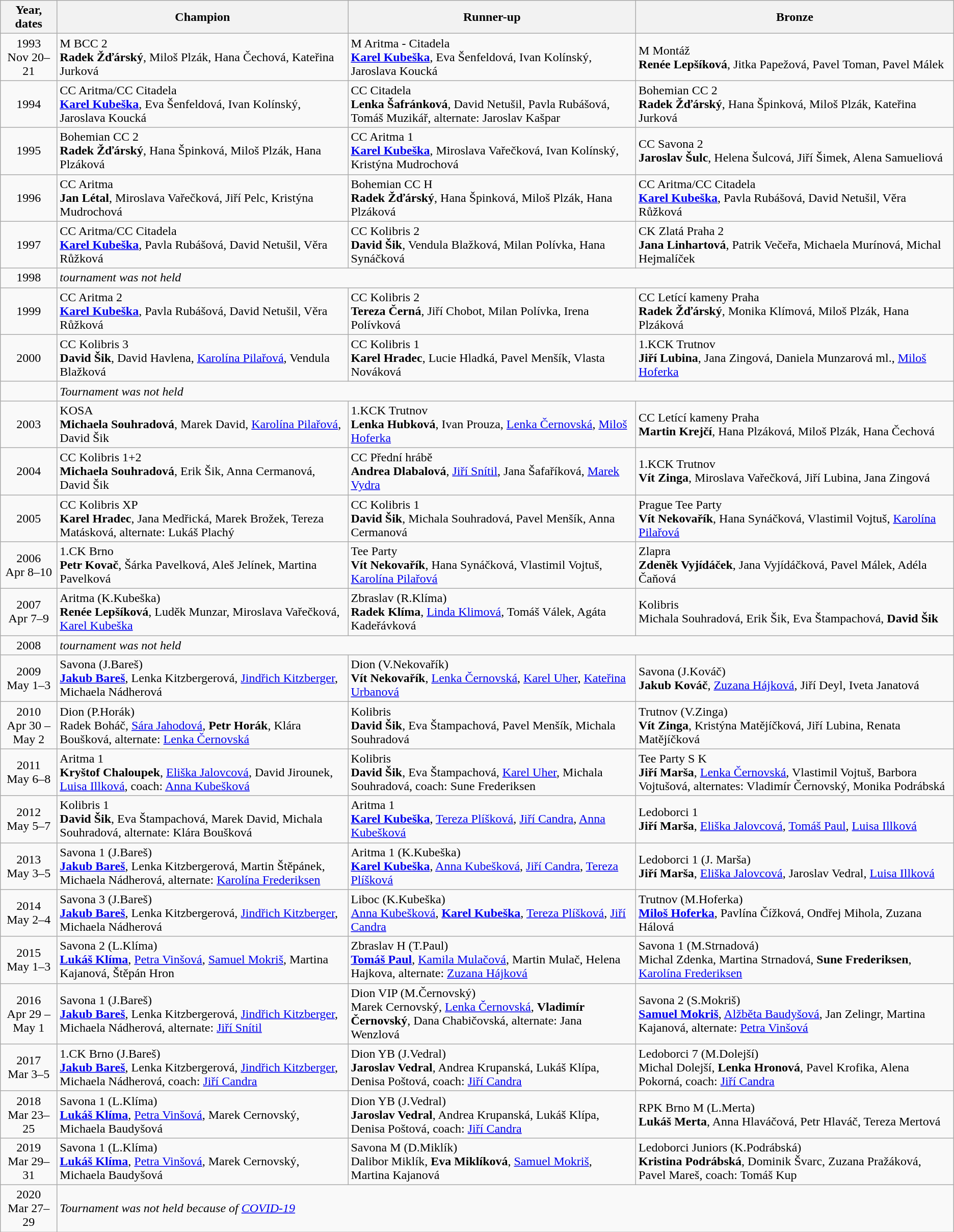<table class="wikitable">
<tr>
<th>Year,<br>dates</th>
<th>Champion</th>
<th>Runner-up</th>
<th>Bronze</th>
</tr>
<tr>
<td align=center>1993<br>Nov 20–21</td>
<td>M BCC 2<br><strong>Radek Žďárský</strong>, Miloš Plzák, Hana Čechová, Kateřina Jurková</td>
<td>M Aritma - Citadela<br><strong><a href='#'>Karel Kubeška</a></strong>, Eva Šenfeldová, Ivan Kolínský, Jaroslava Koucká</td>
<td>M Montáž<br><strong>Renée Lepšíková</strong>, Jitka Papežová, Pavel Toman, Pavel Málek</td>
</tr>
<tr>
<td align=center>1994</td>
<td>CC Aritma/CC Citadela<br><strong><a href='#'>Karel Kubeška</a></strong>, Eva Šenfeldová, Ivan Kolínský, Jaroslava Koucká</td>
<td>CC Citadela<br><strong>Lenka Šafránková</strong>, David Netušil, Pavla Rubášová, Tomáš Muzikář, alternate: Jaroslav Kašpar</td>
<td>Bohemian CC 2<br><strong>Radek Žďárský</strong>, Hana Špinková, Miloš Plzák, Kateřina Jurková</td>
</tr>
<tr>
<td align=center>1995</td>
<td>Bohemian CC 2<br><strong>Radek Žďárský</strong>, Hana Špinková, Miloš Plzák, Hana Plzáková</td>
<td>CC Aritma 1<br><strong><a href='#'>Karel Kubeška</a></strong>, Miroslava Vařečková, Ivan Kolínský, Kristýna Mudrochová</td>
<td>CC Savona 2<br><strong>Jaroslav Šulc</strong>, Helena Šulcová, Jiří Šimek, Alena Samueliová</td>
</tr>
<tr>
<td align=center>1996</td>
<td>CC Aritma<br><strong>Jan Létal</strong>, Miroslava Vařečková, Jiří Pelc, Kristýna Mudrochová</td>
<td>Bohemian CC H<br><strong>Radek Žďárský</strong>, Hana Špinková, Miloš Plzák, Hana Plzáková</td>
<td>CC Aritma/CC Citadela<br><strong><a href='#'>Karel Kubeška</a></strong>, Pavla Rubášová, David Netušil, Věra Růžková</td>
</tr>
<tr>
<td align=center>1997</td>
<td>CC Aritma/CC Citadela<br><strong><a href='#'>Karel Kubeška</a></strong>, Pavla Rubášová, David Netušil, Věra Růžková</td>
<td>CC Kolibris 2<br><strong>David Šik</strong>, Vendula Blažková, Milan Polívka, Hana Synáčková</td>
<td>CK Zlatá Praha 2<br><strong>Jana Linhartová</strong>, Patrik Večeřa, Michaela Murínová, Michal Hejmalíček</td>
</tr>
<tr>
<td align=center>1998</td>
<td colspan=3><em>tournament was not held</em></td>
</tr>
<tr>
<td align=center>1999</td>
<td>CC Aritma 2<br><strong><a href='#'>Karel Kubeška</a></strong>, Pavla Rubášová, David Netušil, Věra Růžková</td>
<td>CC Kolibris 2<br><strong>Tereza Černá</strong>, Jiří Chobot, Milan Polívka, Irena Polívková</td>
<td>CC Letící kameny Praha<br><strong>Radek Žďárský</strong>, Monika Klímová, Miloš Plzák, Hana Plzáková</td>
</tr>
<tr>
<td align=center>2000</td>
<td>CC Kolibris 3<br><strong>David Šik</strong>, David Havlena, <a href='#'>Karolína Pilařová</a>, Vendula Blažková</td>
<td>CC Kolibris 1<br><strong>Karel Hradec</strong>, Lucie Hladká, Pavel Menšík, Vlasta Nováková</td>
<td>1.KCK Trutnov<br><strong>Jiří Lubina</strong>, Jana Zingová, Daniela Munzarová ml., <a href='#'>Miloš Hoferka</a></td>
</tr>
<tr>
<td></td>
<td colspan=3><em>Tournament was not held</em></td>
</tr>
<tr>
<td align=center>2003</td>
<td>KOSA<br><strong>Michaela Souhradová</strong>, Marek David, <a href='#'>Karolína Pilařová</a>, David Šik</td>
<td>1.KCK Trutnov<br><strong>Lenka Hubková</strong>, Ivan Prouza, <a href='#'>Lenka Černovská</a>, <a href='#'>Miloš Hoferka</a></td>
<td>CC Letící kameny Praha<br><strong>Martin Krejčí</strong>, Hana Plzáková, Miloš Plzák, Hana Čechová</td>
</tr>
<tr>
<td align=center>2004</td>
<td>CC Kolibris 1+2<br><strong>Michaela Souhradová</strong>, Erik Šik, Anna Cermanová, David Šik</td>
<td>CC Přední hrábě<br><strong>Andrea Dlabalová</strong>, <a href='#'>Jiří Snítil</a>, Jana Šafaříková, <a href='#'>Marek Vydra</a></td>
<td>1.KCK Trutnov<br><strong>Vít Zinga</strong>, Miroslava Vařečková, Jiří Lubina, Jana Zingová</td>
</tr>
<tr>
<td align=center>2005</td>
<td>CC Kolibris XP<br><strong>Karel Hradec</strong>, Jana Medřická, Marek Brožek, Tereza Matásková, alternate: Lukáš Plachý</td>
<td>CC Kolibris 1<br><strong>David Šik</strong>, Michala Souhradová, Pavel Menšík, Anna Cermanová</td>
<td>Prague Tee Party<br><strong>Vít Nekovařík</strong>, Hana Synáčková, Vlastimil Vojtuš, <a href='#'>Karolína Pilařová</a></td>
</tr>
<tr>
<td align=center>2006<br>Apr 8–10</td>
<td>1.CK Brno<br><strong>Petr Kovač</strong>, Šárka Pavelková, Aleš Jelínek, Martina Pavelková</td>
<td>Tee Party<br><strong>Vít Nekovařík</strong>, Hana Synáčková, Vlastimil Vojtuš, <a href='#'>Karolína Pilařová</a></td>
<td>Zlapra<br><strong>Zdeněk Vyjídáček</strong>, Jana Vyjídáčková, Pavel Málek, Adéla Čaňová</td>
</tr>
<tr>
<td align=center>2007<br>Apr 7–9</td>
<td>Aritma (K.Kubeška)<br><strong>Renée Lepšíková</strong>, Luděk Munzar, Miroslava Vařečková, <a href='#'>Karel Kubeška</a></td>
<td>Zbraslav (R.Klíma)<br><strong>Radek Klíma</strong>, <a href='#'>Linda Klimová</a>, Tomáš Válek, Agáta Kadeřávková</td>
<td>Kolibris<br>Michala Souhradová, Erik Šik, Eva Štampachová, <strong>David Šik</strong></td>
</tr>
<tr>
<td align=center>2008</td>
<td colspan=3><em>tournament was not held</em></td>
</tr>
<tr>
<td align=center>2009<br>May 1–3</td>
<td>Savona (J.Bareš)<br><strong><a href='#'>Jakub Bareš</a></strong>, Lenka Kitzbergerová, <a href='#'>Jindřich Kitzberger</a>, Michaela Nádherová</td>
<td>Dion (V.Nekovařík)<br><strong>Vít Nekovařík</strong>, <a href='#'>Lenka Černovská</a>, <a href='#'>Karel Uher</a>, <a href='#'>Kateřina Urbanová</a></td>
<td>Savona (J.Kováč)<br><strong>Jakub Kováč</strong>, <a href='#'>Zuzana Hájková</a>, Jiří Deyl, Iveta Janatová</td>
</tr>
<tr>
<td align=center>2010<br>Apr 30 – May 2</td>
<td>Dion (P.Horák)<br>Radek Boháč, <a href='#'>Sára Jahodová</a>, <strong>Petr Horák</strong>, Klára Boušková, alternate: <a href='#'>Lenka Černovská</a></td>
<td>Kolibris<br><strong>David Šik</strong>, Eva Štampachová, Pavel Menšík, Michala Souhradová</td>
<td>Trutnov (V.Zinga)<br><strong>Vít Zinga</strong>, Kristýna Matějíčková, Jiří Lubina, Renata Matějíčková</td>
</tr>
<tr>
<td align=center>2011<br>May 6–8</td>
<td>Aritma 1<br><strong>Kryštof Chaloupek</strong>, <a href='#'>Eliška Jalovcová</a>, David Jirounek, <a href='#'>Luisa Illková</a>, coach: <a href='#'>Anna Kubešková</a></td>
<td>Kolibris<br><strong>David Šik</strong>, Eva Štampachová, <a href='#'>Karel Uher</a>, Michala Souhradová, coach: Sune Frederiksen</td>
<td>Tee Party S K<br><strong>Jiří Marša</strong>, <a href='#'>Lenka Černovská</a>, Vlastimil Vojtuš, Barbora Vojtušová, alternates: Vladimír Černovský, Monika Podrábská</td>
</tr>
<tr>
<td align=center>2012<br>May 5–7</td>
<td>Kolibris 1<br><strong>David Šik</strong>, Eva Štampachová, Marek David, Michala Souhradová, alternate: Klára Boušková</td>
<td>Aritma 1<br><strong><a href='#'>Karel Kubeška</a></strong>, <a href='#'>Tereza Plíšková</a>, <a href='#'>Jiří Candra</a>, <a href='#'>Anna Kubešková</a></td>
<td>Ledoborci 1<br><strong>Jiří Marša</strong>, <a href='#'>Eliška Jalovcová</a>, <a href='#'>Tomáš Paul</a>, <a href='#'>Luisa Illková</a></td>
</tr>
<tr>
<td align=center>2013<br>May 3–5</td>
<td>Savona 1 (J.Bareš)<br><strong><a href='#'>Jakub Bareš</a></strong>, Lenka Kitzbergerová, Martin Štěpánek, Michaela Nádherová, alternate: <a href='#'>Karolína Frederiksen</a></td>
<td>Aritma 1 (K.Kubeška)<br><strong><a href='#'>Karel Kubeška</a></strong>, <a href='#'>Anna Kubešková</a>, <a href='#'>Jiří Candra</a>, <a href='#'>Tereza Plíšková</a></td>
<td>Ledoborci 1 (J. Marša)<br><strong>Jiří Marša</strong>, <a href='#'>Eliška Jalovcová</a>, Jaroslav Vedral, <a href='#'>Luisa Illková</a></td>
</tr>
<tr>
<td align=center>2014<br>May 2–4</td>
<td>Savona 3 (J.Bareš)<br><strong><a href='#'>Jakub Bareš</a></strong>, Lenka Kitzbergerová, <a href='#'>Jindřich Kitzberger</a>, Michaela Nádherová</td>
<td>Liboc (K.Kubeška)<br><a href='#'>Anna Kubešková</a>, <strong><a href='#'>Karel Kubeška</a></strong>, <a href='#'>Tereza Plíšková</a>, <a href='#'>Jiří Candra</a></td>
<td>Trutnov (M.Hoferka)<br><strong><a href='#'>Miloš Hoferka</a></strong>, Pavlína Čížková, Ondřej Mihola, Zuzana Hálová</td>
</tr>
<tr>
<td align=center>2015<br>May 1–3</td>
<td>Savona 2 (L.Klíma)<br><strong><a href='#'>Lukáš Klíma</a></strong>, <a href='#'>Petra Vinšová</a>, <a href='#'>Samuel Mokriš</a>, Martina Kajanová, Štěpán Hron</td>
<td>Zbraslav H (T.Paul)<br><strong><a href='#'>Tomáš Paul</a></strong>, <a href='#'>Kamila Mulačová</a>, Martin Mulač, Helena Hajkova, alternate: <a href='#'>Zuzana Hájková</a></td>
<td>Savona 1 (M.Strnadová)<br>Michal Zdenka, Martina Strnadová, <strong>Sune Frederiksen</strong>, <a href='#'>Karolína Frederiksen</a></td>
</tr>
<tr>
<td align=center>2016<br>Apr 29 – May 1</td>
<td>Savona 1 (J.Bareš)<br><strong><a href='#'>Jakub Bareš</a></strong>, Lenka Kitzbergerová, <a href='#'>Jindřich Kitzberger</a>, Michaela Nádherová, alternate: <a href='#'>Jiří Snítil</a></td>
<td>Dion VIP (M.Černovský)<br>Marek Cernovský, <a href='#'>Lenka Černovská</a>, <strong>Vladimír Černovský</strong>, Dana Chabičovská, alternate: Jana Wenzlová</td>
<td>Savona 2 (S.Mokriš)<br><strong><a href='#'>Samuel Mokriš</a></strong>, <a href='#'>Alžběta Baudyšová</a>, Jan Zelingr, Martina Kajanová, alternate: <a href='#'>Petra Vinšová</a></td>
</tr>
<tr>
<td align=center>2017<br>Mar 3–5</td>
<td>1.CK Brno (J.Bareš)<br><strong><a href='#'>Jakub Bareš</a></strong>, Lenka Kitzbergerová, <a href='#'>Jindřich Kitzberger</a>, Michaela Nádherová, coach: <a href='#'>Jiří Candra</a></td>
<td>Dion YB (J.Vedral)<br><strong>Jaroslav Vedral</strong>, Andrea Krupanská, Lukáš Klípa, Denisa Poštová, coach: <a href='#'>Jiří Candra</a></td>
<td>Ledoborci 7 (M.Dolejší)<br>Michal Dolejší, <strong>Lenka Hronová</strong>, Pavel Krofika, Alena Pokorná, coach: <a href='#'>Jiří Candra</a></td>
</tr>
<tr>
<td align=center>2018<br>Mar 23–25</td>
<td>Savona 1 (L.Klíma)<br><strong><a href='#'>Lukáš Klíma</a></strong>, <a href='#'>Petra Vinšová</a>, Marek Cernovský, Michaela Baudyšová</td>
<td>Dion YB (J.Vedral)<br><strong>Jaroslav Vedral</strong>, Andrea Krupanská, Lukáš Klípa, Denisa Poštová, coach: <a href='#'>Jiří Candra</a></td>
<td>RPK Brno M (L.Merta)<br><strong>Lukáš Merta</strong>, Anna Hlaváčová, Petr Hlaváč, Tereza Mertová</td>
</tr>
<tr>
<td align=center>2019<br>Mar 29–31</td>
<td>Savona 1 (L.Klíma)<br><strong><a href='#'>Lukáš Klíma</a></strong>, <a href='#'>Petra Vinšová</a>, Marek Cernovský, Michaela Baudyšová</td>
<td>Savona M (D.Miklík)<br>Dalibor Miklík, <strong>Eva Miklíková</strong>, <a href='#'>Samuel Mokriš</a>, Martina Kajanová</td>
<td>Ledoborci Juniors (K.Podrábská)<br><strong>Kristina Podrábská</strong>, Dominik Švarc, Zuzana Pražáková, Pavel Mareš, coach: Tomáš Kup</td>
</tr>
<tr>
<td align=center>2020<br>Mar 27–29</td>
<td colspan=3><em>Tournament was not held because of <a href='#'>COVID-19</a></em><br></td>
</tr>
</table>
